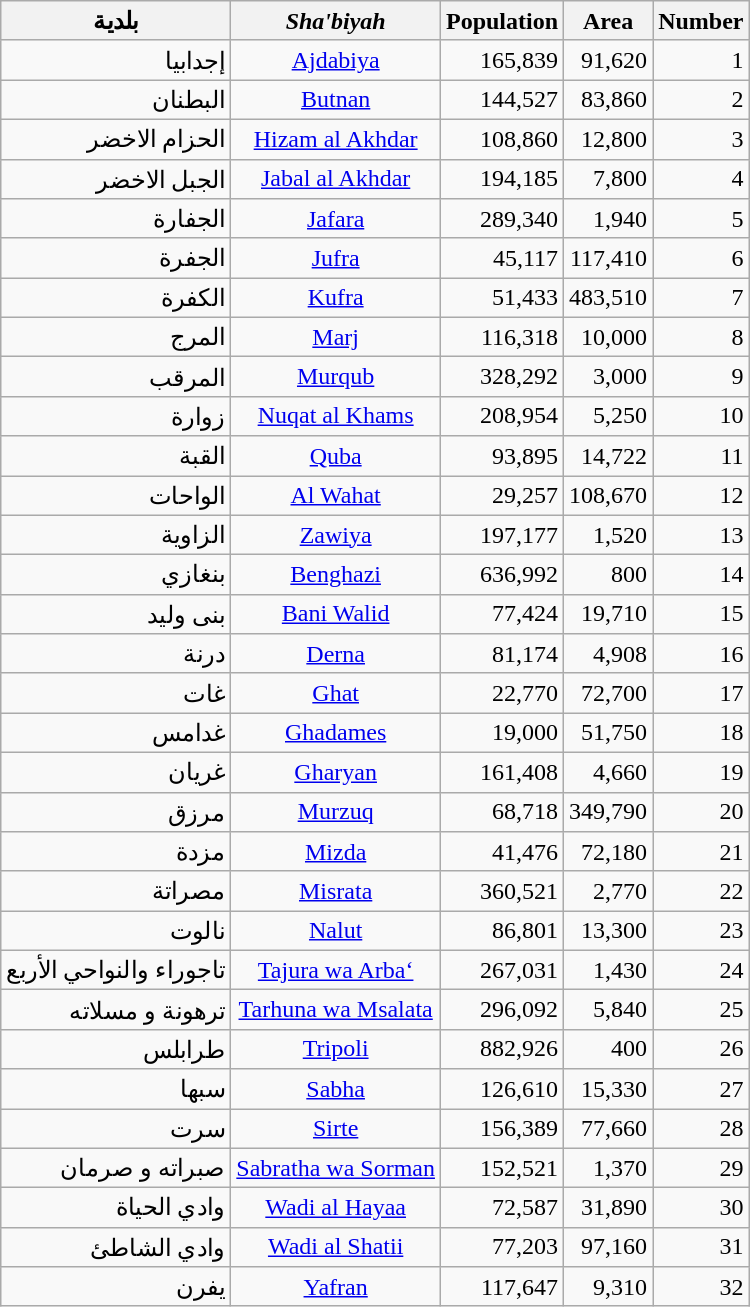<table class="wikitable sortable" style="text-align:right">
<tr>
<th>بلدية</th>
<th><em>Sha'biyah</em></th>
<th>Population</th>
<th>Area<br></th>
<th>Number<br></th>
</tr>
<tr>
<td>إجدابيا</td>
<td align="center"><a href='#'>Ajdabiya</a></td>
<td>165,839</td>
<td>91,620</td>
<td>1</td>
</tr>
<tr>
<td>البطنان</td>
<td align="center"><a href='#'>Butnan</a></td>
<td>144,527</td>
<td>83,860</td>
<td>2</td>
</tr>
<tr>
<td>الحزام الاخضر</td>
<td align="center"><a href='#'>Hizam al Akhdar</a></td>
<td>108,860</td>
<td>12,800</td>
<td>3</td>
</tr>
<tr>
<td>الجبل الاخضر</td>
<td align="center"><a href='#'>Jabal al Akhdar</a></td>
<td>194,185</td>
<td>7,800</td>
<td>4</td>
</tr>
<tr>
<td>الجفارة</td>
<td align="center"><a href='#'>Jafara</a></td>
<td>289,340</td>
<td>1,940</td>
<td>5</td>
</tr>
<tr>
<td>الجفرة</td>
<td align="center"><a href='#'>Jufra</a></td>
<td>45,117</td>
<td>117,410</td>
<td>6</td>
</tr>
<tr>
<td>الكفرة</td>
<td align="center"><a href='#'>Kufra</a></td>
<td>51,433</td>
<td>483,510</td>
<td>7</td>
</tr>
<tr>
<td>المرج</td>
<td align="center"><a href='#'>Marj</a></td>
<td>116,318</td>
<td>10,000</td>
<td>8</td>
</tr>
<tr>
<td>المرقب</td>
<td align="center"><a href='#'>Murqub</a></td>
<td>328,292</td>
<td>3,000</td>
<td>9</td>
</tr>
<tr>
<td>زوارة</td>
<td align="center"><a href='#'>Nuqat al Khams</a></td>
<td>208,954</td>
<td>5,250</td>
<td>10</td>
</tr>
<tr>
<td>القبة</td>
<td align="center"><a href='#'>Quba</a></td>
<td>93,895</td>
<td>14,722</td>
<td>11</td>
</tr>
<tr>
<td>الواحات</td>
<td align="center"><a href='#'>Al Wahat</a></td>
<td>29,257</td>
<td>108,670</td>
<td>12</td>
</tr>
<tr>
<td>الزاوية</td>
<td align="center"><a href='#'>Zawiya</a></td>
<td>197,177</td>
<td>1,520</td>
<td>13</td>
</tr>
<tr>
<td>بنغازي</td>
<td align="center"><a href='#'>Benghazi</a></td>
<td>636,992</td>
<td>800</td>
<td>14</td>
</tr>
<tr>
<td>بنى وليد</td>
<td align="center"><a href='#'>Bani Walid</a></td>
<td>77,424</td>
<td>19,710</td>
<td>15</td>
</tr>
<tr>
<td>درنة</td>
<td align="center"><a href='#'>Derna</a></td>
<td>81,174</td>
<td>4,908</td>
<td>16</td>
</tr>
<tr>
<td>غات</td>
<td align="center"><a href='#'>Ghat</a></td>
<td>22,770</td>
<td>72,700</td>
<td>17</td>
</tr>
<tr>
<td>غدامس</td>
<td align="center"><a href='#'>Ghadames</a></td>
<td>19,000</td>
<td>51,750</td>
<td>18</td>
</tr>
<tr>
<td>غريان</td>
<td align="center"><a href='#'>Gharyan</a></td>
<td>161,408</td>
<td>4,660</td>
<td>19</td>
</tr>
<tr>
<td>مرزق</td>
<td align="center"><a href='#'>Murzuq</a></td>
<td>68,718</td>
<td>349,790</td>
<td>20</td>
</tr>
<tr>
<td>مزدة</td>
<td align="center"><a href='#'>Mizda</a></td>
<td>41,476</td>
<td>72,180</td>
<td>21</td>
</tr>
<tr>
<td>مصراتة</td>
<td align="center"><a href='#'>Misrata</a></td>
<td>360,521</td>
<td>2,770</td>
<td>22</td>
</tr>
<tr>
<td>نالوت</td>
<td align="center"><a href='#'>Nalut</a></td>
<td>86,801</td>
<td>13,300</td>
<td>23</td>
</tr>
<tr>
<td>تاجوراء والنواحي الأربع</td>
<td align="center"><a href='#'>Tajura wa Arba‘</a></td>
<td>267,031</td>
<td>1,430</td>
<td>24</td>
</tr>
<tr>
<td>ترهونة و مسلاته</td>
<td align="center"><a href='#'>Tarhuna wa Msalata</a></td>
<td>296,092</td>
<td>5,840</td>
<td>25</td>
</tr>
<tr>
<td>طرابلس</td>
<td align="center"><a href='#'>Tripoli</a></td>
<td>882,926</td>
<td>400</td>
<td>26</td>
</tr>
<tr>
<td>سبها</td>
<td align="center"><a href='#'>Sabha</a></td>
<td>126,610</td>
<td>15,330</td>
<td>27</td>
</tr>
<tr>
<td>سرت</td>
<td align="center"><a href='#'>Sirte</a></td>
<td>156,389</td>
<td>77,660</td>
<td>28</td>
</tr>
<tr>
<td>صبراته و صرمان</td>
<td align="center"><a href='#'>Sabratha wa Sorman</a></td>
<td>152,521</td>
<td>1,370</td>
<td>29</td>
</tr>
<tr>
<td>وادي الحياة</td>
<td align="center"><a href='#'>Wadi al Hayaa</a></td>
<td>72,587</td>
<td>31,890</td>
<td>30</td>
</tr>
<tr>
<td>وادي الشاطئ</td>
<td align="center"><a href='#'>Wadi al Shatii</a></td>
<td>77,203</td>
<td>97,160</td>
<td>31</td>
</tr>
<tr>
<td>يفرن</td>
<td align="center"><a href='#'>Yafran</a></td>
<td>117,647</td>
<td>9,310</td>
<td>32</td>
</tr>
</table>
